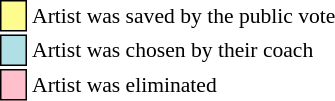<table class="toccolours" style="font-size: 90%; white-space: nowrap;">
<tr>
<td style="background-color:#fdfc8f; border: 1px solid black">    </td>
<td>Artist was saved by the public vote</td>
</tr>
<tr>
<td style="background:#b0e0e6; border:1px solid black;">    </td>
<td>Artist was chosen by their coach</td>
</tr>
<tr>
<td style="background-color:pink; border: 1px solid black">    </td>
<td>Artist was eliminated</td>
</tr>
</table>
